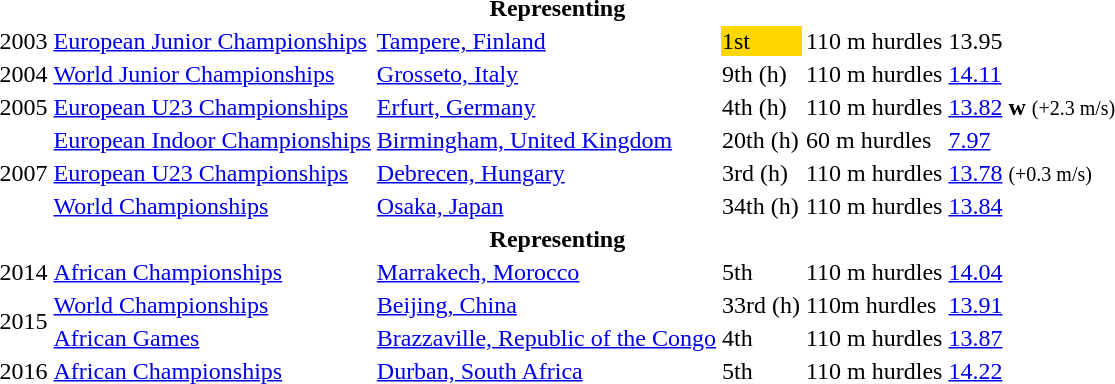<table>
<tr>
<th colspan="6">Representing </th>
</tr>
<tr>
<td>2003</td>
<td><a href='#'>European Junior Championships</a></td>
<td><a href='#'>Tampere, Finland</a></td>
<td bgcolor=gold>1st</td>
<td>110 m hurdles</td>
<td>13.95</td>
</tr>
<tr>
<td>2004</td>
<td><a href='#'>World Junior Championships</a></td>
<td><a href='#'>Grosseto, Italy</a></td>
<td>9th (h)</td>
<td>110 m hurdles</td>
<td><a href='#'>14.11</a></td>
</tr>
<tr>
<td>2005</td>
<td><a href='#'>European U23 Championships</a></td>
<td><a href='#'>Erfurt, Germany</a></td>
<td>4th (h)</td>
<td>110 m hurdles</td>
<td><a href='#'>13.82</a> <strong>w</strong> <small>(+2.3 m/s)</small></td>
</tr>
<tr>
<td rowspan=3>2007</td>
<td><a href='#'>European Indoor Championships</a></td>
<td><a href='#'>Birmingham, United Kingdom</a></td>
<td>20th (h)</td>
<td>60 m hurdles</td>
<td><a href='#'>7.97</a></td>
</tr>
<tr>
<td><a href='#'>European U23 Championships</a></td>
<td><a href='#'>Debrecen, Hungary</a></td>
<td>3rd (h)</td>
<td>110 m hurdles</td>
<td><a href='#'>13.78</a> <small>(+0.3 m/s)</small></td>
</tr>
<tr>
<td><a href='#'>World Championships</a></td>
<td><a href='#'>Osaka, Japan</a></td>
<td>34th (h)</td>
<td>110 m hurdles</td>
<td><a href='#'>13.84</a></td>
</tr>
<tr>
<th colspan="6">Representing </th>
</tr>
<tr>
<td>2014</td>
<td><a href='#'>African Championships</a></td>
<td><a href='#'>Marrakech, Morocco</a></td>
<td>5th</td>
<td>110 m hurdles</td>
<td><a href='#'>14.04</a></td>
</tr>
<tr>
<td rowspan=2>2015</td>
<td><a href='#'>World Championships</a></td>
<td><a href='#'>Beijing, China</a></td>
<td>33rd (h)</td>
<td>110m hurdles</td>
<td><a href='#'>13.91</a></td>
</tr>
<tr>
<td><a href='#'>African Games</a></td>
<td><a href='#'>Brazzaville, Republic of the Congo</a></td>
<td>4th</td>
<td>110 m hurdles</td>
<td><a href='#'>13.87</a></td>
</tr>
<tr>
<td>2016</td>
<td><a href='#'>African Championships</a></td>
<td><a href='#'>Durban, South Africa</a></td>
<td>5th</td>
<td>110 m hurdles</td>
<td><a href='#'>14.22</a></td>
</tr>
</table>
